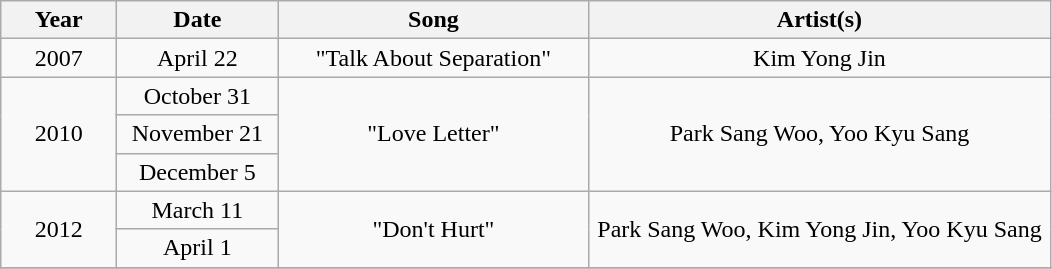<table class="wikitable">
<tr>
<th style="width:70px;">Year</th>
<th style="width:100px;">Date</th>
<th style="width:200px;">Song</th>
<th style="width:300px;">Artist(s)</th>
</tr>
<tr>
<td style="text-align:center;">2007</td>
<td style="text-align:center;">April 22</td>
<td style="text-align:center;">"Talk About Separation"</td>
<td style="text-align:center;">Kim Yong Jin</td>
</tr>
<tr>
<td style="text-align:center;" rowspan=3>2010</td>
<td style="text-align:center;">October 31</td>
<td style="text-align:center;" rowspan=3>"Love Letter"</td>
<td style="text-align:center;" rowspan=3>Park Sang Woo, Yoo Kyu Sang</td>
</tr>
<tr>
<td style="text-align:center;">November 21</td>
</tr>
<tr>
<td style="text-align:center;">December 5</td>
</tr>
<tr>
<td style="text-align:center;" rowspan=2>2012</td>
<td style="text-align:center;">March 11</td>
<td style="text-align:center;" rowspan=2>"Don't Hurt"</td>
<td style="text-align:center;" rowspan=2>Park Sang Woo, Kim Yong Jin, Yoo Kyu Sang</td>
</tr>
<tr>
<td style="text-align:center;">April 1</td>
</tr>
<tr>
</tr>
</table>
